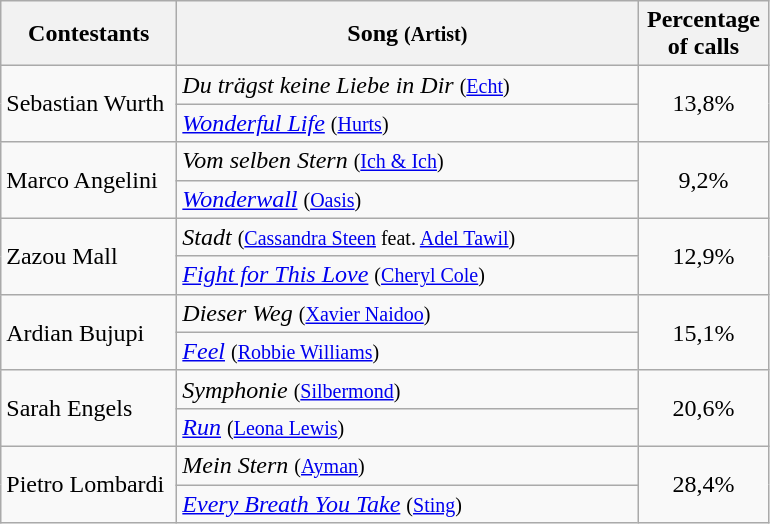<table class="wikitable">
<tr ">
<th style="width:110px;">Contestants</th>
<th style="width:300px;">Song <small>(Artist)</small></th>
<th style="width:80px;">Percentage of calls</th>
</tr>
<tr>
<td align="left" rowspan=2>Sebastian Wurth</td>
<td align="left"><em>Du trägst keine Liebe in Dir</em> <small>(<a href='#'>Echt</a>)</small></td>
<td style="text-align:center;" rowspan=2>13,8%</td>
</tr>
<tr>
<td align="left"><em><a href='#'>Wonderful Life</a></em> <small>(<a href='#'>Hurts</a>)</small></td>
</tr>
<tr>
<td align="left" rowspan=2>Marco Angelini</td>
<td align="left"><em>Vom selben Stern</em> <small>(<a href='#'>Ich & Ich</a>)</small></td>
<td style="text-align:center;" rowspan=2>9,2%</td>
</tr>
<tr>
<td align="left"><em><a href='#'>Wonderwall</a></em> <small>(<a href='#'>Oasis</a>)</small></td>
</tr>
<tr>
<td align="left" rowspan=2>Zazou Mall</td>
<td align="left"><em>Stadt</em> <small>(<a href='#'>Cassandra Steen</a> feat. <a href='#'>Adel Tawil</a>)</small></td>
<td style="text-align:center;" rowspan=2>12,9%</td>
</tr>
<tr>
<td align="left"><em><a href='#'>Fight for This Love</a></em> <small>(<a href='#'>Cheryl Cole</a>)</small></td>
</tr>
<tr>
<td align="left" rowspan=2>Ardian Bujupi</td>
<td align="left"><em>Dieser Weg</em> <small>(<a href='#'>Xavier Naidoo</a>)</small></td>
<td style="text-align:center;" rowspan=2>15,1%</td>
</tr>
<tr>
<td align="left"><em><a href='#'>Feel</a></em> <small>(<a href='#'>Robbie Williams</a>)</small></td>
</tr>
<tr>
<td align="left" rowspan=2>Sarah Engels</td>
<td align="left"><em>Symphonie</em> <small>(<a href='#'>Silbermond</a>)</small></td>
<td style="text-align:center;" rowspan=2>20,6%</td>
</tr>
<tr>
<td align="left"><em><a href='#'>Run</a></em> <small>(<a href='#'>Leona Lewis</a>)</small></td>
</tr>
<tr>
<td align="left" rowspan=2>Pietro Lombardi</td>
<td align="left"><em>Mein Stern</em> <small>(<a href='#'>Ayman</a>)</small></td>
<td style="text-align:center;" rowspan=2>28,4%</td>
</tr>
<tr>
<td align="left"><em><a href='#'>Every Breath You Take</a></em> <small>(<a href='#'>Sting</a>)</small></td>
</tr>
</table>
